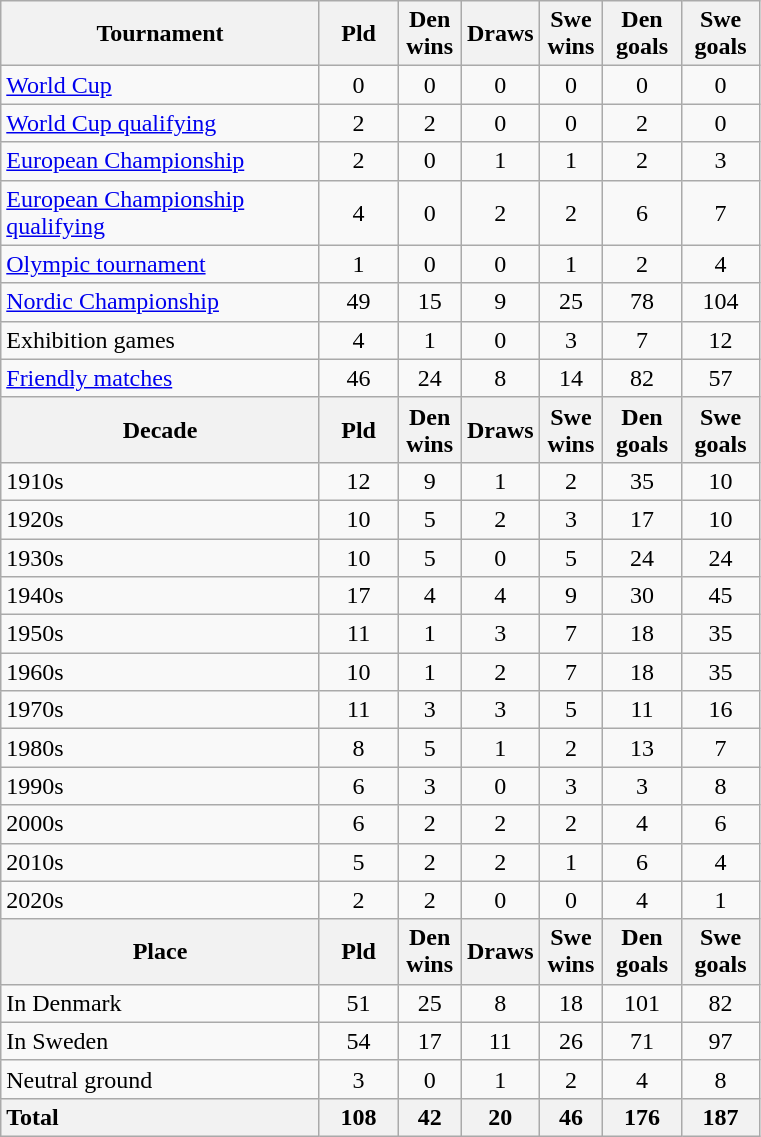<table class="wikitable" style="text-align: center;">
<tr>
<th style="width: 205px;">Tournament</th>
<th style="width: 45px;">Pld</th>
<th style="width: 35px;">Den wins</th>
<th style="width: 35px;">Draws</th>
<th style="width: 35px;">Swe wins</th>
<th style="width: 45px;">Den goals</th>
<th style="width: 45px;">Swe goals</th>
</tr>
<tr>
<td style="text-align: left;"><a href='#'>World Cup</a></td>
<td>0</td>
<td>0</td>
<td>0</td>
<td>0</td>
<td>0</td>
<td>0</td>
</tr>
<tr>
<td style="text-align: left;"><a href='#'>World Cup qualifying</a></td>
<td>2</td>
<td>2</td>
<td>0</td>
<td>0</td>
<td>2</td>
<td>0</td>
</tr>
<tr>
<td style="text-align: left;"><a href='#'>European Championship</a></td>
<td>2</td>
<td>0</td>
<td>1</td>
<td>1</td>
<td>2</td>
<td>3</td>
</tr>
<tr>
<td style="text-align: left;"><a href='#'>European Championship qualifying</a></td>
<td>4</td>
<td>0</td>
<td>2</td>
<td>2</td>
<td 0>6</td>
<td>7</td>
</tr>
<tr>
<td style="text-align: left;"><a href='#'>Olympic tournament</a></td>
<td>1</td>
<td>0</td>
<td>0</td>
<td>1</td>
<td>2</td>
<td>4</td>
</tr>
<tr>
<td style="text-align: left;"><a href='#'>Nordic Championship</a></td>
<td>49</td>
<td>15</td>
<td>9</td>
<td>25</td>
<td>78</td>
<td>104</td>
</tr>
<tr>
<td style="text-align: left;">Exhibition games</td>
<td>4</td>
<td>1</td>
<td>0</td>
<td>3</td>
<td>7</td>
<td>12</td>
</tr>
<tr>
<td style="text-align: left;"><a href='#'>Friendly matches</a></td>
<td>46</td>
<td>24</td>
<td>8</td>
<td>14</td>
<td>82</td>
<td>57</td>
</tr>
<tr>
<th style="width: 205px;">Decade</th>
<th style="width: 45px;">Pld</th>
<th style="width: 35px;">Den wins</th>
<th style="width: 35px;">Draws</th>
<th style="width: 35px;">Swe wins</th>
<th style="width: 45px;">Den goals</th>
<th style="width: 45px;">Swe goals</th>
</tr>
<tr>
<td style="text-align: left;">1910s</td>
<td>12</td>
<td>9</td>
<td>1</td>
<td>2</td>
<td>35</td>
<td>10</td>
</tr>
<tr>
<td style="text-align: left;">1920s</td>
<td>10</td>
<td>5</td>
<td>2</td>
<td>3</td>
<td>17</td>
<td>10</td>
</tr>
<tr>
<td style="text-align: left;">1930s</td>
<td>10</td>
<td>5</td>
<td>0</td>
<td>5</td>
<td>24</td>
<td>24</td>
</tr>
<tr>
<td style="text-align: left;">1940s</td>
<td>17</td>
<td>4</td>
<td>4</td>
<td>9</td>
<td>30</td>
<td>45</td>
</tr>
<tr>
<td style="text-align: left;">1950s</td>
<td>11</td>
<td>1</td>
<td>3</td>
<td>7</td>
<td>18</td>
<td>35</td>
</tr>
<tr>
<td style="text-align: left;">1960s</td>
<td>10</td>
<td>1</td>
<td>2</td>
<td>7</td>
<td>18</td>
<td>35</td>
</tr>
<tr>
<td style="text-align: left;">1970s</td>
<td>11</td>
<td>3</td>
<td>3</td>
<td>5</td>
<td>11</td>
<td>16</td>
</tr>
<tr>
<td style="text-align: left;">1980s</td>
<td>8</td>
<td>5</td>
<td>1</td>
<td>2</td>
<td>13</td>
<td>7</td>
</tr>
<tr>
<td style="text-align: left;">1990s</td>
<td>6</td>
<td>3</td>
<td>0</td>
<td>3</td>
<td>3</td>
<td>8</td>
</tr>
<tr>
<td style="text-align: left;">2000s</td>
<td>6</td>
<td>2</td>
<td>2</td>
<td>2</td>
<td>4</td>
<td>6</td>
</tr>
<tr>
<td style="text-align: left;">2010s</td>
<td>5</td>
<td>2</td>
<td>2</td>
<td>1</td>
<td>6</td>
<td>4</td>
</tr>
<tr>
<td style="text-align: left;">2020s</td>
<td>2</td>
<td>2</td>
<td>0</td>
<td>0</td>
<td>4</td>
<td>1</td>
</tr>
<tr>
<th style="width: 205px;">Place</th>
<th style="width: 45px;">Pld</th>
<th style="width: 35px;">Den wins</th>
<th style="width: 35px;">Draws</th>
<th style="width: 35px;">Swe wins</th>
<th style="width: 45px;">Den goals</th>
<th style="width: 45px;">Swe goals</th>
</tr>
<tr>
<td style="text-align: left;">In Denmark</td>
<td>51</td>
<td>25</td>
<td>8</td>
<td>18</td>
<td>101</td>
<td>82</td>
</tr>
<tr>
<td style="text-align: left;">In Sweden</td>
<td>54</td>
<td>17</td>
<td>11</td>
<td>26</td>
<td>71</td>
<td>97</td>
</tr>
<tr>
<td style="text-align: left;">Neutral ground</td>
<td>3</td>
<td>0</td>
<td>1</td>
<td>2</td>
<td>4</td>
<td>8</td>
</tr>
<tr>
<th style="text-align: left;">Total</th>
<th>108</th>
<th>42</th>
<th>20</th>
<th>46</th>
<th>176</th>
<th>187</th>
</tr>
</table>
